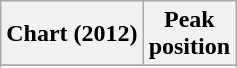<table class="wikitable sortable">
<tr>
<th>Chart (2012)</th>
<th>Peak<br>position</th>
</tr>
<tr>
</tr>
<tr>
</tr>
</table>
